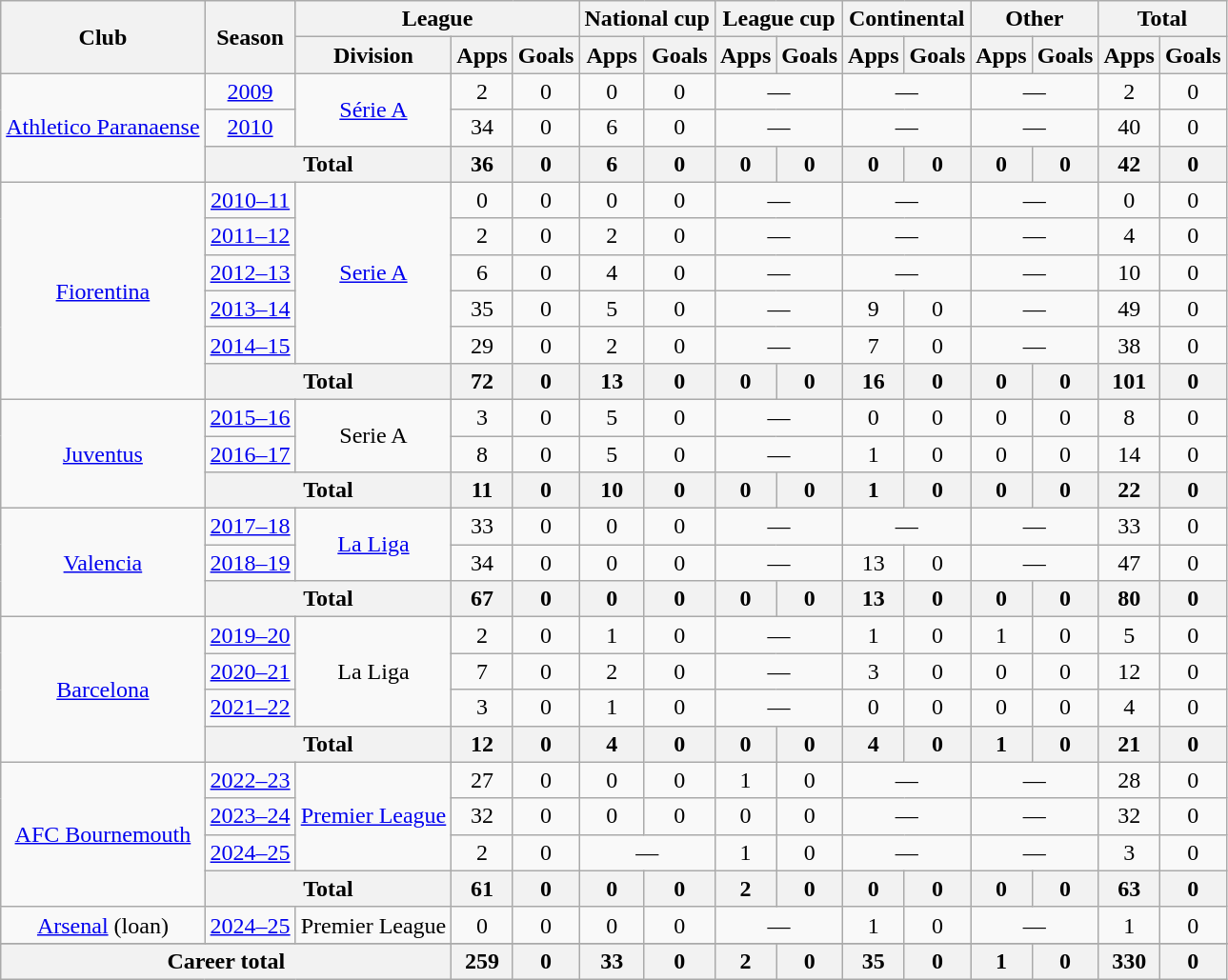<table class="wikitable" style="text-align: center;">
<tr>
<th rowspan="2">Club</th>
<th rowspan="2">Season</th>
<th colspan="3">League</th>
<th colspan="2">National cup</th>
<th colspan="2">League cup</th>
<th colspan="2">Continental</th>
<th colspan="2">Other</th>
<th colspan="2">Total</th>
</tr>
<tr>
<th>Division</th>
<th>Apps</th>
<th>Goals</th>
<th>Apps</th>
<th>Goals</th>
<th>Apps</th>
<th>Goals</th>
<th>Apps</th>
<th>Goals</th>
<th>Apps</th>
<th>Goals</th>
<th>Apps</th>
<th>Goals</th>
</tr>
<tr>
<td rowspan="3"><a href='#'>Athletico Paranaense</a></td>
<td><a href='#'>2009</a></td>
<td rowspan="2"><a href='#'>Série A</a></td>
<td>2</td>
<td>0</td>
<td>0</td>
<td>0</td>
<td colspan="2">—</td>
<td colspan="2">—</td>
<td colspan="2">—</td>
<td>2</td>
<td>0</td>
</tr>
<tr>
<td><a href='#'>2010</a></td>
<td>34</td>
<td>0</td>
<td>6</td>
<td>0</td>
<td colspan="2">—</td>
<td colspan="2">—</td>
<td colspan="2">—</td>
<td>40</td>
<td>0</td>
</tr>
<tr>
<th colspan="2">Total</th>
<th>36</th>
<th>0</th>
<th>6</th>
<th>0</th>
<th>0</th>
<th>0</th>
<th>0</th>
<th>0</th>
<th>0</th>
<th>0</th>
<th>42</th>
<th>0</th>
</tr>
<tr>
<td rowspan="6"><a href='#'>Fiorentina</a></td>
<td><a href='#'>2010–11</a></td>
<td rowspan="5"><a href='#'>Serie A</a></td>
<td>0</td>
<td>0</td>
<td>0</td>
<td>0</td>
<td colspan="2">—</td>
<td colspan="2">—</td>
<td colspan="2">—</td>
<td>0</td>
<td>0</td>
</tr>
<tr>
<td><a href='#'>2011–12</a></td>
<td>2</td>
<td>0</td>
<td>2</td>
<td>0</td>
<td colspan="2">—</td>
<td colspan="2">—</td>
<td colspan="2">—</td>
<td>4</td>
<td>0</td>
</tr>
<tr>
<td><a href='#'>2012–13</a></td>
<td>6</td>
<td>0</td>
<td>4</td>
<td>0</td>
<td colspan="2">—</td>
<td colspan="2">—</td>
<td colspan="2">—</td>
<td>10</td>
<td>0</td>
</tr>
<tr>
<td><a href='#'>2013–14</a></td>
<td>35</td>
<td>0</td>
<td>5</td>
<td>0</td>
<td colspan="2">—</td>
<td>9</td>
<td>0</td>
<td colspan="2">—</td>
<td>49</td>
<td>0</td>
</tr>
<tr>
<td><a href='#'>2014–15</a></td>
<td>29</td>
<td>0</td>
<td>2</td>
<td>0</td>
<td colspan="2">—</td>
<td>7</td>
<td>0</td>
<td colspan="2">—</td>
<td>38</td>
<td>0</td>
</tr>
<tr>
<th colspan="2">Total</th>
<th>72</th>
<th>0</th>
<th>13</th>
<th>0</th>
<th>0</th>
<th>0</th>
<th>16</th>
<th>0</th>
<th>0</th>
<th>0</th>
<th>101</th>
<th>0</th>
</tr>
<tr>
<td rowspan="3"><a href='#'>Juventus</a></td>
<td><a href='#'>2015–16</a></td>
<td rowspan="2">Serie A</td>
<td>3</td>
<td>0</td>
<td>5</td>
<td>0</td>
<td colspan="2">—</td>
<td>0</td>
<td>0</td>
<td>0</td>
<td>0</td>
<td>8</td>
<td>0</td>
</tr>
<tr>
<td><a href='#'>2016–17</a></td>
<td>8</td>
<td>0</td>
<td>5</td>
<td>0</td>
<td colspan="2">—</td>
<td>1</td>
<td>0</td>
<td>0</td>
<td>0</td>
<td>14</td>
<td>0</td>
</tr>
<tr>
<th colspan="2">Total</th>
<th>11</th>
<th>0</th>
<th>10</th>
<th>0</th>
<th>0</th>
<th>0</th>
<th>1</th>
<th>0</th>
<th>0</th>
<th>0</th>
<th>22</th>
<th>0</th>
</tr>
<tr>
<td rowspan="3"><a href='#'>Valencia</a></td>
<td><a href='#'>2017–18</a></td>
<td rowspan="2"><a href='#'>La Liga</a></td>
<td>33</td>
<td>0</td>
<td>0</td>
<td>0</td>
<td colspan="2">—</td>
<td colspan="2">—</td>
<td colspan="2">—</td>
<td>33</td>
<td>0</td>
</tr>
<tr>
<td><a href='#'>2018–19</a></td>
<td>34</td>
<td>0</td>
<td>0</td>
<td>0</td>
<td colspan="2">—</td>
<td>13</td>
<td>0</td>
<td colspan="2">—</td>
<td>47</td>
<td>0</td>
</tr>
<tr>
<th colspan="2">Total</th>
<th>67</th>
<th>0</th>
<th>0</th>
<th>0</th>
<th>0</th>
<th>0</th>
<th>13</th>
<th>0</th>
<th>0</th>
<th>0</th>
<th>80</th>
<th>0</th>
</tr>
<tr>
<td rowspan="4"><a href='#'>Barcelona</a></td>
<td><a href='#'>2019–20</a></td>
<td rowspan="3">La Liga</td>
<td>2</td>
<td>0</td>
<td>1</td>
<td>0</td>
<td colspan="2">—</td>
<td>1</td>
<td>0</td>
<td>1</td>
<td>0</td>
<td>5</td>
<td>0</td>
</tr>
<tr>
<td><a href='#'>2020–21</a></td>
<td>7</td>
<td>0</td>
<td>2</td>
<td>0</td>
<td colspan="2">—</td>
<td>3</td>
<td>0</td>
<td>0</td>
<td>0</td>
<td>12</td>
<td>0</td>
</tr>
<tr>
<td><a href='#'>2021–22</a></td>
<td>3</td>
<td>0</td>
<td>1</td>
<td>0</td>
<td colspan="2">—</td>
<td>0</td>
<td>0</td>
<td>0</td>
<td>0</td>
<td>4</td>
<td>0</td>
</tr>
<tr>
<th colspan="2">Total</th>
<th>12</th>
<th>0</th>
<th>4</th>
<th>0</th>
<th>0</th>
<th>0</th>
<th>4</th>
<th>0</th>
<th>1</th>
<th>0</th>
<th>21</th>
<th>0</th>
</tr>
<tr>
<td rowspan="4"><a href='#'>AFC Bournemouth</a></td>
<td><a href='#'>2022–23</a></td>
<td rowspan="3"><a href='#'>Premier League</a></td>
<td>27</td>
<td>0</td>
<td>0</td>
<td>0</td>
<td>1</td>
<td>0</td>
<td colspan="2">—</td>
<td colspan="2">—</td>
<td>28</td>
<td>0</td>
</tr>
<tr>
<td><a href='#'>2023–24</a></td>
<td>32</td>
<td>0</td>
<td>0</td>
<td>0</td>
<td>0</td>
<td>0</td>
<td colspan="2">—</td>
<td colspan="2">—</td>
<td>32</td>
<td>0</td>
</tr>
<tr>
<td><a href='#'>2024–25</a></td>
<td>2</td>
<td>0</td>
<td colspan="2">—</td>
<td>1</td>
<td>0</td>
<td colspan="2">—</td>
<td colspan="2">—</td>
<td>3</td>
<td>0</td>
</tr>
<tr>
<th colspan="2">Total</th>
<th>61</th>
<th>0</th>
<th>0</th>
<th>0</th>
<th>2</th>
<th>0</th>
<th>0</th>
<th>0</th>
<th>0</th>
<th>0</th>
<th>63</th>
<th>0</th>
</tr>
<tr>
<td><a href='#'>Arsenal</a> (loan)</td>
<td><a href='#'>2024–25</a></td>
<td>Premier League</td>
<td>0</td>
<td>0</td>
<td>0</td>
<td>0</td>
<td colspan="2">—</td>
<td>1</td>
<td>0</td>
<td colspan="2">—</td>
<td>1</td>
<td>0</td>
</tr>
<tr>
</tr>
<tr>
<th colspan="3">Career total</th>
<th>259</th>
<th>0</th>
<th>33</th>
<th>0</th>
<th>2</th>
<th>0</th>
<th>35</th>
<th>0</th>
<th>1</th>
<th>0</th>
<th>330</th>
<th>0</th>
</tr>
</table>
